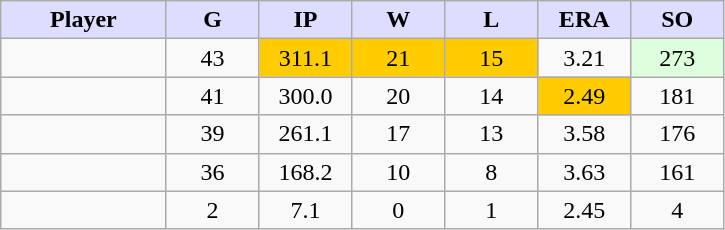<table class="wikitable sortable">
<tr>
<th style="background:#ddf; width:16%;">Player</th>
<th style="background:#ddf; width:9%;">G</th>
<th style="background:#ddf; width:9%;">IP</th>
<th style="background:#ddf; width:9%;">W</th>
<th style="background:#ddf; width:9%;">L</th>
<th style="background:#ddf; width:9%;">ERA</th>
<th style="background:#ddf; width:9%;">SO</th>
</tr>
<tr style="text-align:center;">
<td></td>
<td>43</td>
<td style="background:#fc0;">311.1</td>
<td style="background:#fc0;">21</td>
<td style="background:#fc0;">15</td>
<td>3.21</td>
<td style="background:#DDFFDD;">273</td>
</tr>
<tr style="text-align:center;">
<td></td>
<td>41</td>
<td>300.0</td>
<td>20</td>
<td>14</td>
<td style="background:#fc0;">2.49</td>
<td>181</td>
</tr>
<tr style="text-align:center;">
<td></td>
<td>39</td>
<td>261.1</td>
<td>17</td>
<td>13</td>
<td>3.58</td>
<td>176</td>
</tr>
<tr style="text-align:center;">
<td></td>
<td>36</td>
<td>168.2</td>
<td>10</td>
<td>8</td>
<td>3.63</td>
<td>161</td>
</tr>
<tr style="text-align:center;">
<td></td>
<td>2</td>
<td>7.1</td>
<td>0</td>
<td>1</td>
<td>2.45</td>
<td>4</td>
</tr>
</table>
